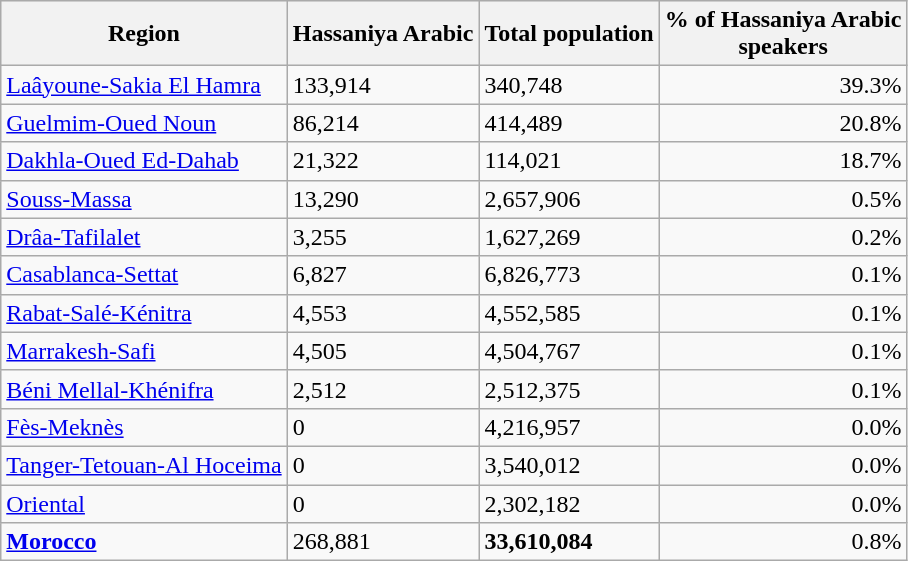<table class="wikitable sortable" style="margin:1em Left 1em auto;">
<tr style="text-align:center; background:#f0f0f0;">
<th scope="col">Region</th>
<th scope="col">Hassaniya Arabic</th>
<th scope="col">Total population</th>
<th scope="col">% of Hassaniya Arabic<br>speakers</th>
</tr>
<tr>
<td><a href='#'>Laâyoune-Sakia El Hamra</a></td>
<td>133,914</td>
<td>340,748</td>
<td align="right">39.3%</td>
</tr>
<tr>
<td><a href='#'>Guelmim-Oued Noun</a></td>
<td>86,214</td>
<td>414,489</td>
<td align="right">20.8%</td>
</tr>
<tr>
<td><a href='#'>Dakhla-Oued Ed-Dahab</a></td>
<td>21,322</td>
<td>114,021</td>
<td align="right">18.7%</td>
</tr>
<tr>
<td><a href='#'>Souss-Massa</a></td>
<td>13,290</td>
<td>2,657,906</td>
<td align="right">0.5%</td>
</tr>
<tr>
<td><a href='#'>Drâa-Tafilalet</a></td>
<td>3,255</td>
<td>1,627,269</td>
<td align="right">0.2%</td>
</tr>
<tr>
<td><a href='#'>Casablanca-Settat</a></td>
<td>6,827</td>
<td>6,826,773</td>
<td align="right">0.1%</td>
</tr>
<tr>
<td><a href='#'>Rabat-Salé-Kénitra</a></td>
<td>4,553</td>
<td>4,552,585</td>
<td align="right">0.1%</td>
</tr>
<tr>
<td><a href='#'>Marrakesh-Safi</a></td>
<td>4,505</td>
<td>4,504,767</td>
<td align="right">0.1%</td>
</tr>
<tr>
<td><a href='#'>Béni Mellal-Khénifra</a></td>
<td>2,512</td>
<td>2,512,375</td>
<td align="right">0.1%</td>
</tr>
<tr>
<td><a href='#'>Fès-Meknès</a></td>
<td>0</td>
<td>4,216,957</td>
<td align="right">0.0%</td>
</tr>
<tr>
<td><a href='#'>Tanger-Tetouan-Al Hoceima</a></td>
<td>0</td>
<td>3,540,012</td>
<td align="right">0.0%</td>
</tr>
<tr>
<td><a href='#'>Oriental</a></td>
<td>0</td>
<td>2,302,182</td>
<td align="right">0.0%</td>
</tr>
<tr>
<td><strong><a href='#'>Morocco</a></strong></td>
<td>268,881</td>
<td><strong>33,610,084</strong></td>
<td align="right">0.8%</td>
</tr>
</table>
